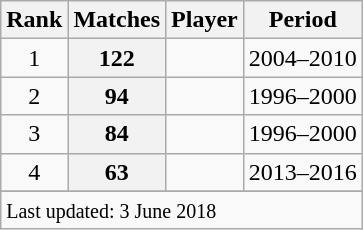<table class="wikitable plainrowheaders sortable">
<tr>
<th scope=col>Rank</th>
<th scope=col>Matches</th>
<th scope=col>Player</th>
<th scope=col>Period</th>
</tr>
<tr>
<td align=center>1</td>
<th scope=row style="text-align:center;">122</th>
<td></td>
<td>2004–2010</td>
</tr>
<tr>
<td align=center>2</td>
<th scope=row style=text-align:center;>94</th>
<td></td>
<td>1996–2000</td>
</tr>
<tr>
<td align=center>3</td>
<th scope=row style=text-align:center;>84</th>
<td></td>
<td>1996–2000</td>
</tr>
<tr>
<td align=center>4</td>
<th scope=row style=text-align:center;>63</th>
<td></td>
<td>2013–2016</td>
</tr>
<tr>
</tr>
<tr class=sortbottom>
<td colspan=4><small>Last updated: 3 June 2018</small></td>
</tr>
</table>
